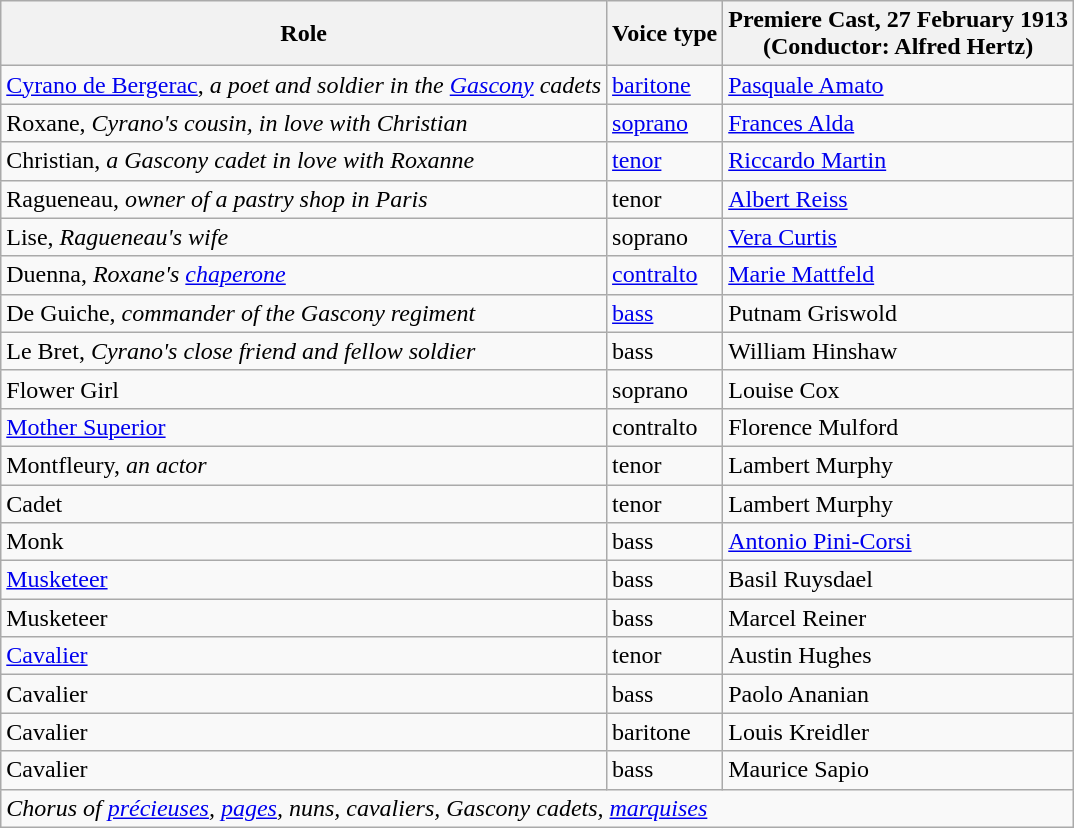<table class="wikitable">
<tr>
<th>Role</th>
<th>Voice type</th>
<th>Premiere Cast, 27 February 1913<br>(Conductor: Alfred Hertz)</th>
</tr>
<tr>
<td><a href='#'>Cyrano de Bergerac</a>, <em>a poet and soldier in the <a href='#'>Gascony</a> cadets</em></td>
<td><a href='#'>baritone</a></td>
<td><a href='#'>Pasquale Amato</a></td>
</tr>
<tr>
<td>Roxane, <em>Cyrano's cousin, in love with Christian</em></td>
<td><a href='#'>soprano</a></td>
<td><a href='#'>Frances Alda</a></td>
</tr>
<tr>
<td>Christian, <em>a Gascony cadet in love with Roxanne</em></td>
<td><a href='#'>tenor</a></td>
<td><a href='#'>Riccardo Martin</a></td>
</tr>
<tr>
<td>Ragueneau, <em>owner of a pastry shop in Paris</em></td>
<td>tenor</td>
<td><a href='#'>Albert Reiss</a></td>
</tr>
<tr>
<td>Lise, <em>Ragueneau's wife</em></td>
<td>soprano</td>
<td><a href='#'>Vera Curtis</a></td>
</tr>
<tr>
<td>Duenna, <em>Roxane's <a href='#'>chaperone</a></em></td>
<td><a href='#'>contralto</a></td>
<td><a href='#'>Marie Mattfeld</a></td>
</tr>
<tr>
<td>De Guiche, <em>commander of the Gascony regiment</em></td>
<td><a href='#'>bass</a></td>
<td>Putnam Griswold</td>
</tr>
<tr>
<td>Le Bret, <em>Cyrano's close friend and fellow soldier</em></td>
<td>bass</td>
<td>William Hinshaw</td>
</tr>
<tr>
<td>Flower Girl</td>
<td>soprano</td>
<td>Louise Cox</td>
</tr>
<tr>
<td><a href='#'>Mother Superior</a></td>
<td>contralto</td>
<td>Florence Mulford</td>
</tr>
<tr>
<td>Montfleury, <em>an actor</em></td>
<td>tenor</td>
<td>Lambert Murphy</td>
</tr>
<tr>
<td>Cadet</td>
<td>tenor</td>
<td>Lambert Murphy</td>
</tr>
<tr>
<td>Monk</td>
<td>bass</td>
<td><a href='#'>Antonio Pini-Corsi</a></td>
</tr>
<tr>
<td><a href='#'>Musketeer</a></td>
<td>bass</td>
<td>Basil Ruysdael</td>
</tr>
<tr>
<td>Musketeer</td>
<td>bass</td>
<td>Marcel Reiner</td>
</tr>
<tr>
<td><a href='#'>Cavalier</a></td>
<td>tenor</td>
<td>Austin Hughes</td>
</tr>
<tr>
<td>Cavalier</td>
<td>bass</td>
<td>Paolo Ananian</td>
</tr>
<tr>
<td>Cavalier</td>
<td>baritone</td>
<td>Louis Kreidler</td>
</tr>
<tr>
<td>Cavalier</td>
<td>bass</td>
<td>Maurice Sapio</td>
</tr>
<tr>
<td colspan="3"><em>Chorus of <a href='#'>précieuses</a>, <a href='#'>pages</a>, nuns, cavaliers, Gascony cadets, <a href='#'>marquises</a></em></td>
</tr>
</table>
